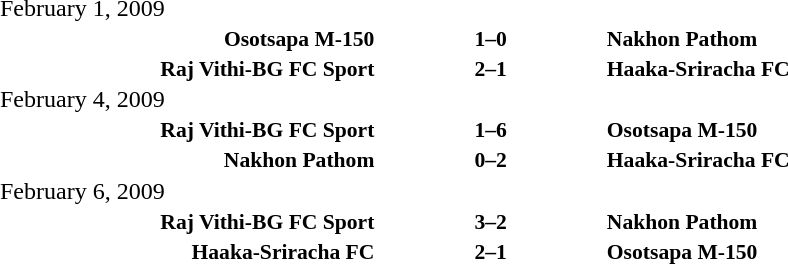<table width=100% cellspacing=1>
<tr>
<th width=20%></th>
<th width=12%></th>
<th width=20%></th>
<th></th>
</tr>
<tr>
<td>February 1, 2009</td>
</tr>
<tr style=font-size:90%>
<td align=right><strong>Osotsapa M-150</strong></td>
<td align=center><strong>1–0</strong></td>
<td><strong>Nakhon Pathom</strong></td>
<td></td>
<td></td>
</tr>
<tr style=font-size:90%>
<td align=right><strong>Raj Vithi-BG FC Sport</strong></td>
<td align=center><strong>2–1</strong></td>
<td><strong>Haaka-Sriracha FC</strong></td>
<td></td>
<td></td>
</tr>
<tr>
<td>February 4, 2009</td>
</tr>
<tr style=font-size:90%>
<td align=right><strong>Raj Vithi-BG FC Sport</strong></td>
<td align=center><strong>1–6</strong></td>
<td><strong>Osotsapa M-150</strong></td>
<td></td>
<td></td>
</tr>
<tr style=font-size:90%>
<td align=right><strong>Nakhon Pathom</strong></td>
<td align=center><strong>0–2</strong></td>
<td><strong>Haaka-Sriracha FC</strong></td>
<td></td>
<td></td>
</tr>
<tr>
<td>February 6, 2009</td>
</tr>
<tr style=font-size:90%>
<td align=right><strong>Raj Vithi-BG FC Sport</strong></td>
<td align=center><strong>3–2</strong></td>
<td><strong>Nakhon Pathom</strong></td>
<td></td>
<td></td>
</tr>
<tr style=font-size:90%>
<td align=right><strong>Haaka-Sriracha FC</strong></td>
<td align=center><strong>2–1</strong></td>
<td><strong>Osotsapa M-150</strong></td>
<td></td>
<td></td>
</tr>
</table>
